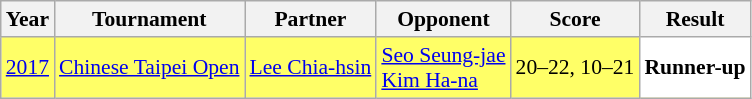<table class="sortable wikitable" style="font-size: 90%;">
<tr>
<th>Year</th>
<th>Tournament</th>
<th>Partner</th>
<th>Opponent</th>
<th>Score</th>
<th>Result</th>
</tr>
<tr style="background:#FFFF67">
<td align="center"><a href='#'>2017</a></td>
<td align="left"><a href='#'>Chinese Taipei Open</a></td>
<td align="left"> <a href='#'>Lee Chia-hsin</a></td>
<td align="left"> <a href='#'>Seo Seung-jae</a><br> <a href='#'>Kim Ha-na</a></td>
<td align="left">20–22, 10–21</td>
<td style="text-align:left; background:white"> <strong>Runner-up</strong></td>
</tr>
</table>
